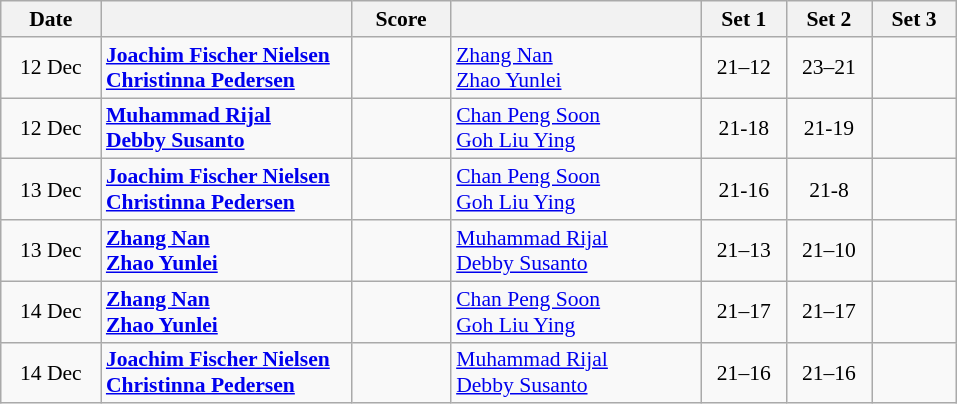<table class="wikitable" style="text-align: center; font-size:90% ">
<tr>
<th width="60">Date</th>
<th align="right" width="160"></th>
<th width="60">Score</th>
<th align="left" width="160"></th>
<th width="50">Set 1</th>
<th width="50">Set 2</th>
<th width="50">Set 3</th>
</tr>
<tr>
<td>12 Dec</td>
<td align=left><strong> <a href='#'>Joachim Fischer Nielsen</a><br> <a href='#'>Christinna Pedersen</a></strong></td>
<td align=center></td>
<td align=left> <a href='#'>Zhang Nan</a><br> <a href='#'>Zhao Yunlei</a></td>
<td>21–12</td>
<td>23–21</td>
<td></td>
</tr>
<tr>
<td>12 Dec</td>
<td align=left><strong> <a href='#'>Muhammad Rijal</a><br> <a href='#'>Debby Susanto</a></strong></td>
<td align=center></td>
<td align=left> <a href='#'>Chan Peng Soon</a><br> <a href='#'>Goh Liu Ying</a></td>
<td>21-18</td>
<td>21-19</td>
<td></td>
</tr>
<tr>
<td>13 Dec</td>
<td align=left><strong> <a href='#'>Joachim Fischer Nielsen</a><br> <a href='#'>Christinna Pedersen</a></strong></td>
<td align=center></td>
<td align=left> <a href='#'>Chan Peng Soon</a><br> <a href='#'>Goh Liu Ying</a></td>
<td>21-16</td>
<td>21-8</td>
<td></td>
</tr>
<tr>
<td>13 Dec</td>
<td align=left><strong> <a href='#'>Zhang Nan</a><br> <a href='#'>Zhao Yunlei</a></strong></td>
<td align=center></td>
<td align=left> <a href='#'>Muhammad Rijal</a><br> <a href='#'>Debby Susanto</a></td>
<td>21–13</td>
<td>21–10</td>
<td></td>
</tr>
<tr>
<td>14 Dec</td>
<td align=left><strong> <a href='#'>Zhang Nan</a><br> <a href='#'>Zhao Yunlei</a></strong></td>
<td align=center></td>
<td align=left> <a href='#'>Chan Peng Soon</a><br> <a href='#'>Goh Liu Ying</a></td>
<td>21–17</td>
<td>21–17</td>
<td></td>
</tr>
<tr>
<td>14 Dec</td>
<td align=left><strong> <a href='#'>Joachim Fischer Nielsen</a><br> <a href='#'>Christinna Pedersen</a></strong></td>
<td align=center></td>
<td align=left> <a href='#'>Muhammad Rijal</a><br> <a href='#'>Debby Susanto</a></td>
<td>21–16</td>
<td>21–16</td>
<td></td>
</tr>
</table>
